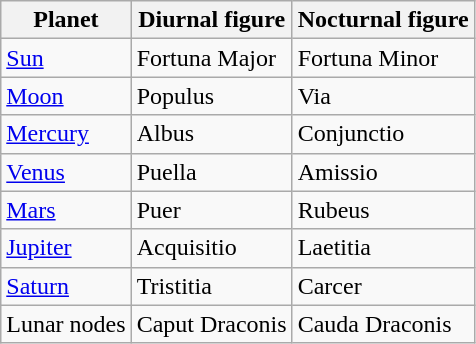<table class="wikitable">
<tr>
<th>Planet</th>
<th>Diurnal figure</th>
<th>Nocturnal figure</th>
</tr>
<tr>
<td><a href='#'>Sun</a></td>
<td>Fortuna Major</td>
<td>Fortuna Minor</td>
</tr>
<tr>
<td><a href='#'>Moon</a></td>
<td>Populus</td>
<td>Via</td>
</tr>
<tr>
<td><a href='#'>Mercury</a></td>
<td>Albus</td>
<td>Conjunctio</td>
</tr>
<tr>
<td><a href='#'>Venus</a></td>
<td>Puella</td>
<td>Amissio</td>
</tr>
<tr>
<td><a href='#'>Mars</a></td>
<td>Puer</td>
<td>Rubeus</td>
</tr>
<tr>
<td><a href='#'>Jupiter</a></td>
<td>Acquisitio</td>
<td>Laetitia</td>
</tr>
<tr>
<td><a href='#'>Saturn</a></td>
<td>Tristitia</td>
<td>Carcer</td>
</tr>
<tr>
<td>Lunar nodes</td>
<td>Caput Draconis</td>
<td>Cauda Draconis</td>
</tr>
</table>
